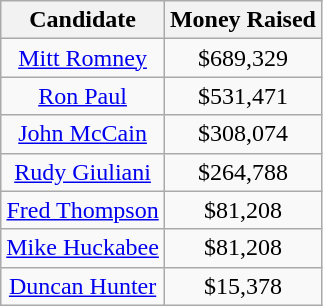<table class="wikitable" style="text-align:center;">
<tr>
<th>Candidate</th>
<th>Money Raised</th>
</tr>
<tr>
<td><a href='#'>Mitt Romney</a></td>
<td>$689,329</td>
</tr>
<tr>
<td><a href='#'>Ron Paul</a></td>
<td>$531,471</td>
</tr>
<tr>
<td><a href='#'>John McCain</a></td>
<td>$308,074</td>
</tr>
<tr>
<td><a href='#'>Rudy Giuliani</a></td>
<td>$264,788</td>
</tr>
<tr>
<td><a href='#'>Fred Thompson</a></td>
<td>$81,208</td>
</tr>
<tr>
<td><a href='#'>Mike Huckabee</a></td>
<td>$81,208</td>
</tr>
<tr>
<td><a href='#'>Duncan Hunter</a></td>
<td>$15,378</td>
</tr>
</table>
